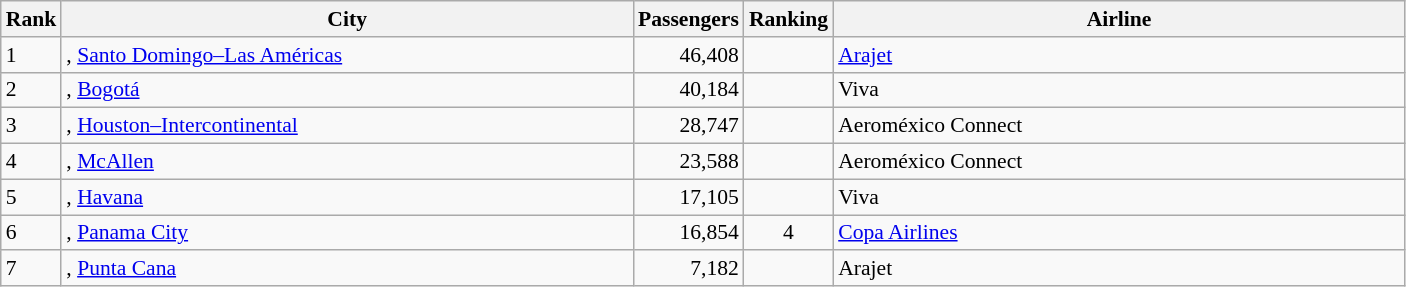<table class="wikitable" style="font-size: 90%" width= align=>
<tr>
<th>Rank</th>
<th style=width:26em>City</th>
<th>Passengers</th>
<th>Ranking</th>
<th style=width:26em>Airline</th>
</tr>
<tr>
<td>1</td>
<td>, <a href='#'>Santo Domingo–Las Américas</a></td>
<td align="right">46,408</td>
<td align="center"></td>
<td><a href='#'>Arajet</a></td>
</tr>
<tr>
<td>2</td>
<td>, <a href='#'>Bogotá</a></td>
<td align="right">40,184</td>
<td align="center"></td>
<td>Viva</td>
</tr>
<tr>
<td>3</td>
<td>, <a href='#'>Houston–Intercontinental</a></td>
<td align="right">28,747</td>
<td align="center"></td>
<td>Aeroméxico Connect</td>
</tr>
<tr>
<td>4</td>
<td>, <a href='#'>McAllen</a></td>
<td align="right">23,588</td>
<td align="center"></td>
<td>Aeroméxico Connect</td>
</tr>
<tr>
<td>5</td>
<td>, <a href='#'>Havana</a></td>
<td align="right">17,105</td>
<td align="center"></td>
<td>Viva</td>
</tr>
<tr>
<td>6</td>
<td>, <a href='#'>Panama City</a></td>
<td align="right">16,854</td>
<td align="center"> 4</td>
<td><a href='#'>Copa Airlines</a></td>
</tr>
<tr>
<td>7</td>
<td>, <a href='#'>Punta Cana</a></td>
<td align="right">7,182</td>
<td align="center"></td>
<td>Arajet</td>
</tr>
</table>
